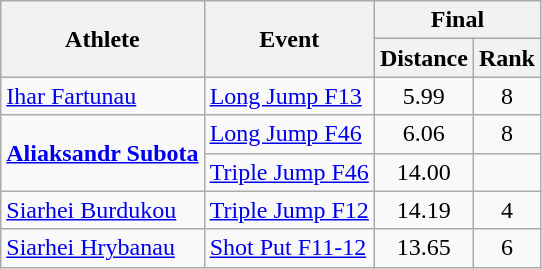<table class="wikitable">
<tr>
<th rowspan="2">Athlete</th>
<th rowspan="2">Event</th>
<th colspan="2">Final</th>
</tr>
<tr>
<th>Distance</th>
<th>Rank</th>
</tr>
<tr align=center>
<td align=left><a href='#'>Ihar Fartunau</a></td>
<td align=left><a href='#'>Long Jump F13</a></td>
<td>5.99</td>
<td>8</td>
</tr>
<tr align=center>
<td align=left rowspan=2><strong><a href='#'>Aliaksandr Subota</a></strong></td>
<td align=left><a href='#'>Long Jump F46</a></td>
<td>6.06</td>
<td>8</td>
</tr>
<tr align=center>
<td align=left><a href='#'>Triple Jump F46</a></td>
<td>14.00</td>
<td></td>
</tr>
<tr align=center>
<td align=left><a href='#'>Siarhei Burdukou</a></td>
<td align=left><a href='#'>Triple Jump F12</a></td>
<td>14.19</td>
<td>4</td>
</tr>
<tr align=center>
<td align=left><a href='#'>Siarhei Hrybanau</a></td>
<td align=left><a href='#'>Shot Put F11-12</a></td>
<td>13.65</td>
<td>6</td>
</tr>
</table>
